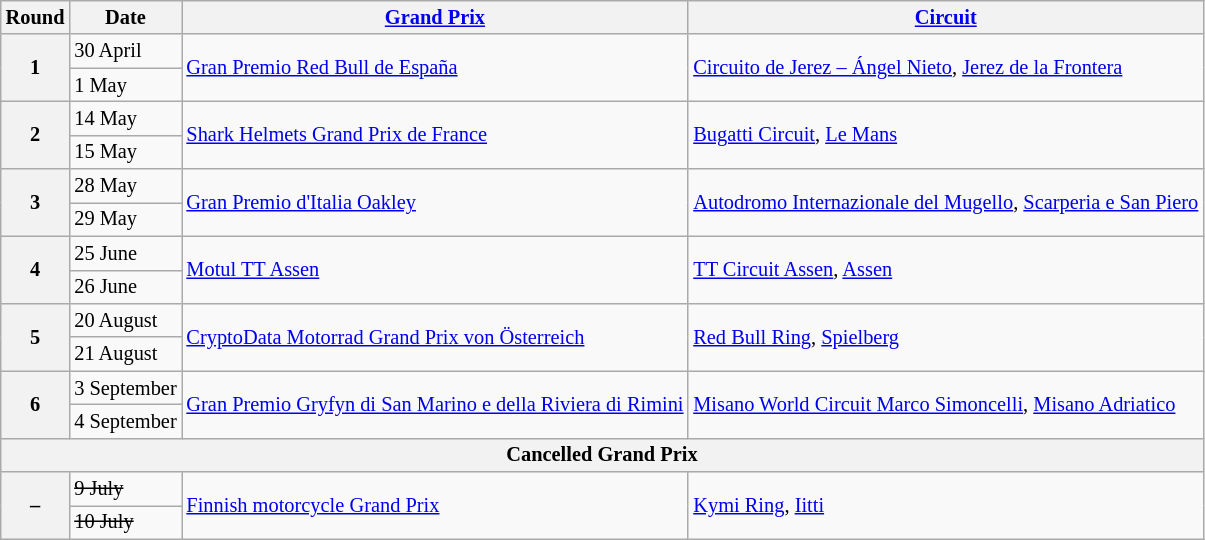<table class="wikitable" style="font-size: 85%;">
<tr>
<th>Round</th>
<th>Date</th>
<th><a href='#'>Grand Prix</a></th>
<th><a href='#'>Circuit</a></th>
</tr>
<tr>
<th rowspan="2">1</th>
<td>30 April</td>
<td rowspan=2> <a href='#'>Gran Premio Red Bull de España</a></td>
<td rowspan=2><a href='#'>Circuito de Jerez – Ángel Nieto</a>, <a href='#'>Jerez de la Frontera</a></td>
</tr>
<tr>
<td>1 May</td>
</tr>
<tr>
<th rowspan="2">2</th>
<td>14 May</td>
<td rowspan=2> <a href='#'>Shark Helmets Grand Prix de France</a></td>
<td rowspan=2><a href='#'>Bugatti Circuit</a>, <a href='#'>Le Mans</a></td>
</tr>
<tr>
<td>15 May</td>
</tr>
<tr>
<th rowspan="2">3</th>
<td>28 May</td>
<td rowspan=2> <a href='#'>Gran Premio d'Italia Oakley</a></td>
<td nowrap rowspan=2><a href='#'>Autodromo Internazionale del Mugello</a>, <a href='#'>Scarperia e San Piero</a></td>
</tr>
<tr>
<td>29 May</td>
</tr>
<tr>
<th rowspan="2">4</th>
<td>25 June</td>
<td rowspan=2> <a href='#'>Motul TT Assen</a></td>
<td rowspan=2><a href='#'>TT Circuit Assen</a>, <a href='#'>Assen</a></td>
</tr>
<tr>
<td>26 June</td>
</tr>
<tr>
<th rowspan="2">5</th>
<td>20 August</td>
<td rowspan=2> <a href='#'>CryptoData Motorrad Grand Prix von Österreich</a></td>
<td rowspan=2><a href='#'>Red Bull Ring</a>, <a href='#'>Spielberg</a></td>
</tr>
<tr>
<td>21 August</td>
</tr>
<tr>
<th rowspan="2">6</th>
<td nowrap>3 September</td>
<td nowrap rowspan=2> <a href='#'>Gran Premio Gryfyn di San Marino e della Riviera di Rimini</a></td>
<td rowspan=2><a href='#'>Misano World Circuit Marco Simoncelli</a>, <a href='#'>Misano Adriatico</a></td>
</tr>
<tr>
<td>4 September</td>
</tr>
<tr>
<th colspan="4">Cancelled Grand Prix</th>
</tr>
<tr>
<th rowspan="2">–</th>
<td><s>9 July</s></td>
<td rowspan=2> <a href='#'>Finnish motorcycle Grand Prix</a></td>
<td rowspan=2><a href='#'>Kymi Ring</a>, <a href='#'>Iitti</a></td>
</tr>
<tr>
<td><s>10 July</s></td>
</tr>
</table>
